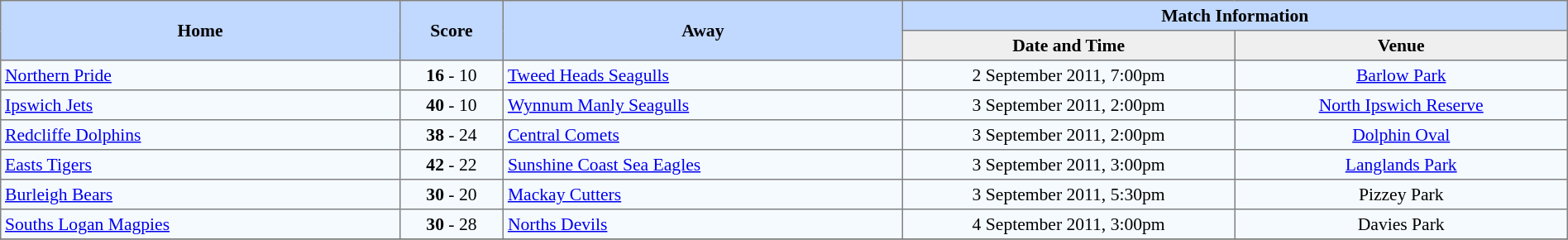<table border=1 style="border-collapse:collapse; font-size:90%; text-align:center;" cellpadding=3 cellspacing=0>
<tr bgcolor=#C1D8FF>
<th rowspan=2 width=12%>Home</th>
<th rowspan=2 width=3%>Score</th>
<th rowspan=2 width=12%>Away</th>
<th colspan=5>Match Information</th>
</tr>
<tr bgcolor=#EFEFEF>
<th width=10%>Date and Time</th>
<th width=10%>Venue</th>
</tr>
<tr bgcolor=#F5FAFF>
<td align=left> <a href='#'>Northern Pride</a></td>
<td><strong>16</strong> - 10</td>
<td align=left> <a href='#'>Tweed Heads Seagulls</a></td>
<td>2 September 2011, 7:00pm</td>
<td><a href='#'>Barlow Park</a></td>
</tr>
<tr bgcolor=#F5FAFF>
<td align=left> <a href='#'>Ipswich Jets</a></td>
<td><strong>40</strong> - 10</td>
<td align=left> <a href='#'>Wynnum Manly Seagulls</a></td>
<td>3 September 2011, 2:00pm</td>
<td><a href='#'>North Ipswich Reserve</a></td>
</tr>
<tr bgcolor=#F5FAFF>
<td align=left> <a href='#'>Redcliffe Dolphins</a></td>
<td><strong>38</strong> - 24</td>
<td align=left> <a href='#'>Central Comets</a></td>
<td>3 September 2011, 2:00pm</td>
<td><a href='#'>Dolphin Oval</a></td>
</tr>
<tr bgcolor=#F5FAFF>
<td align=left> <a href='#'>Easts Tigers</a></td>
<td><strong>42</strong> - 22</td>
<td align=left> <a href='#'>Sunshine Coast Sea Eagles</a></td>
<td>3 September 2011, 3:00pm</td>
<td><a href='#'>Langlands Park</a></td>
</tr>
<tr bgcolor=#F5FAFF>
<td align=left> <a href='#'>Burleigh Bears</a></td>
<td><strong>30</strong> - 20</td>
<td align=left> <a href='#'>Mackay Cutters</a></td>
<td>3 September 2011, 5:30pm</td>
<td>Pizzey Park</td>
</tr>
<tr bgcolor=#F5FAFF>
<td align=left> <a href='#'>Souths Logan Magpies</a></td>
<td><strong>30</strong> - 28</td>
<td align=left> <a href='#'>Norths Devils</a></td>
<td>4 September 2011, 3:00pm</td>
<td>Davies Park</td>
</tr>
<tr>
</tr>
</table>
